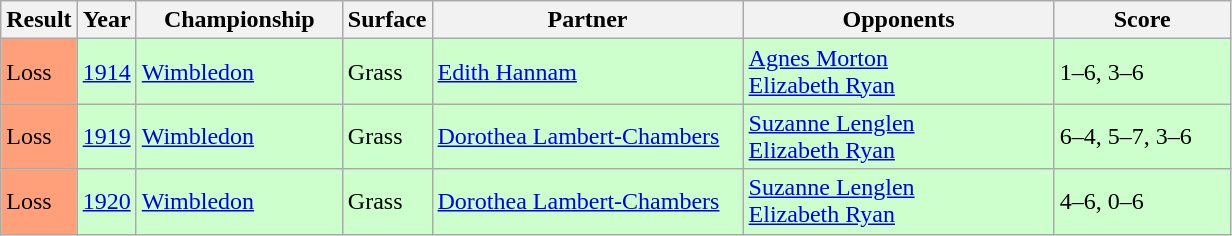<table class="sortable wikitable">
<tr>
<th style="width:40px">Result</th>
<th style="width:30px">Year</th>
<th style="width:130px">Championship</th>
<th style="width:50px">Surface</th>
<th style="width:200px">Partner</th>
<th style="width:200px">Opponents</th>
<th style="width:110px" class="unsortable">Score</th>
</tr>
<tr style="background:#cfc">
<td style="background:#ffa07a;">Loss</td>
<td><a href='#'>1914</a></td>
<td><a href='#'>Wimbledon</a></td>
<td>Grass</td>
<td> <a href='#'>Edith Hannam</a></td>
<td> <a href='#'>Agnes Morton</a> <br>  <a href='#'>Elizabeth Ryan</a></td>
<td>1–6, 3–6</td>
</tr>
<tr style="background:#cfc">
<td style="background:#ffa07a;">Loss</td>
<td><a href='#'>1919</a></td>
<td><a href='#'>Wimbledon</a></td>
<td>Grass</td>
<td> <a href='#'>Dorothea Lambert-Chambers</a></td>
<td> <a href='#'>Suzanne Lenglen</a> <br>  <a href='#'>Elizabeth Ryan</a></td>
<td>6–4, 5–7, 3–6</td>
</tr>
<tr style="background:#cfc">
<td style="background:#ffa07a;">Loss</td>
<td><a href='#'>1920</a></td>
<td><a href='#'>Wimbledon</a></td>
<td>Grass</td>
<td> <a href='#'>Dorothea Lambert-Chambers</a></td>
<td> <a href='#'>Suzanne Lenglen</a> <br>  <a href='#'>Elizabeth Ryan</a></td>
<td>4–6, 0–6</td>
</tr>
</table>
